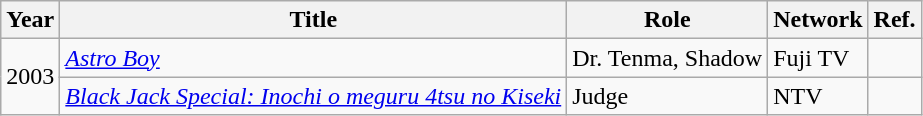<table class="wikitable">
<tr>
<th>Year</th>
<th>Title</th>
<th>Role</th>
<th>Network</th>
<th>Ref.</th>
</tr>
<tr>
<td rowspan="2">2003</td>
<td><em><a href='#'>Astro Boy</a></em></td>
<td>Dr. Tenma, Shadow</td>
<td>Fuji TV</td>
<td></td>
</tr>
<tr>
<td><em><a href='#'>Black Jack Special: Inochi o meguru 4tsu no Kiseki</a></em></td>
<td>Judge</td>
<td>NTV</td>
<td></td>
</tr>
</table>
